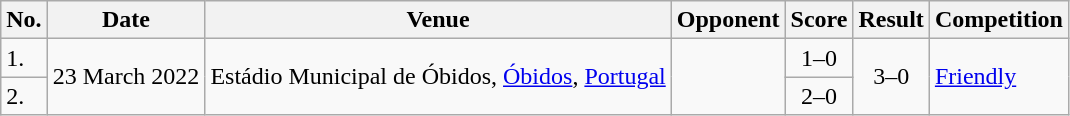<table class=wikitable style="text-align: left;" align=center>
<tr>
<th>No.</th>
<th>Date</th>
<th>Venue</th>
<th>Opponent</th>
<th>Score</th>
<th>Result</th>
<th>Competition</th>
</tr>
<tr>
<td>1.</td>
<td rowspan="2">23 March 2022</td>
<td rowspan="2">Estádio Municipal de Óbidos, <a href='#'>Óbidos</a>, <a href='#'>Portugal</a></td>
<td rowspan="2"></td>
<td align=center>1–0</td>
<td rowspan="2" align="center">3–0</td>
<td rowspan="2"><a href='#'>Friendly</a></td>
</tr>
<tr>
<td>2.</td>
<td align=center>2–0</td>
</tr>
</table>
